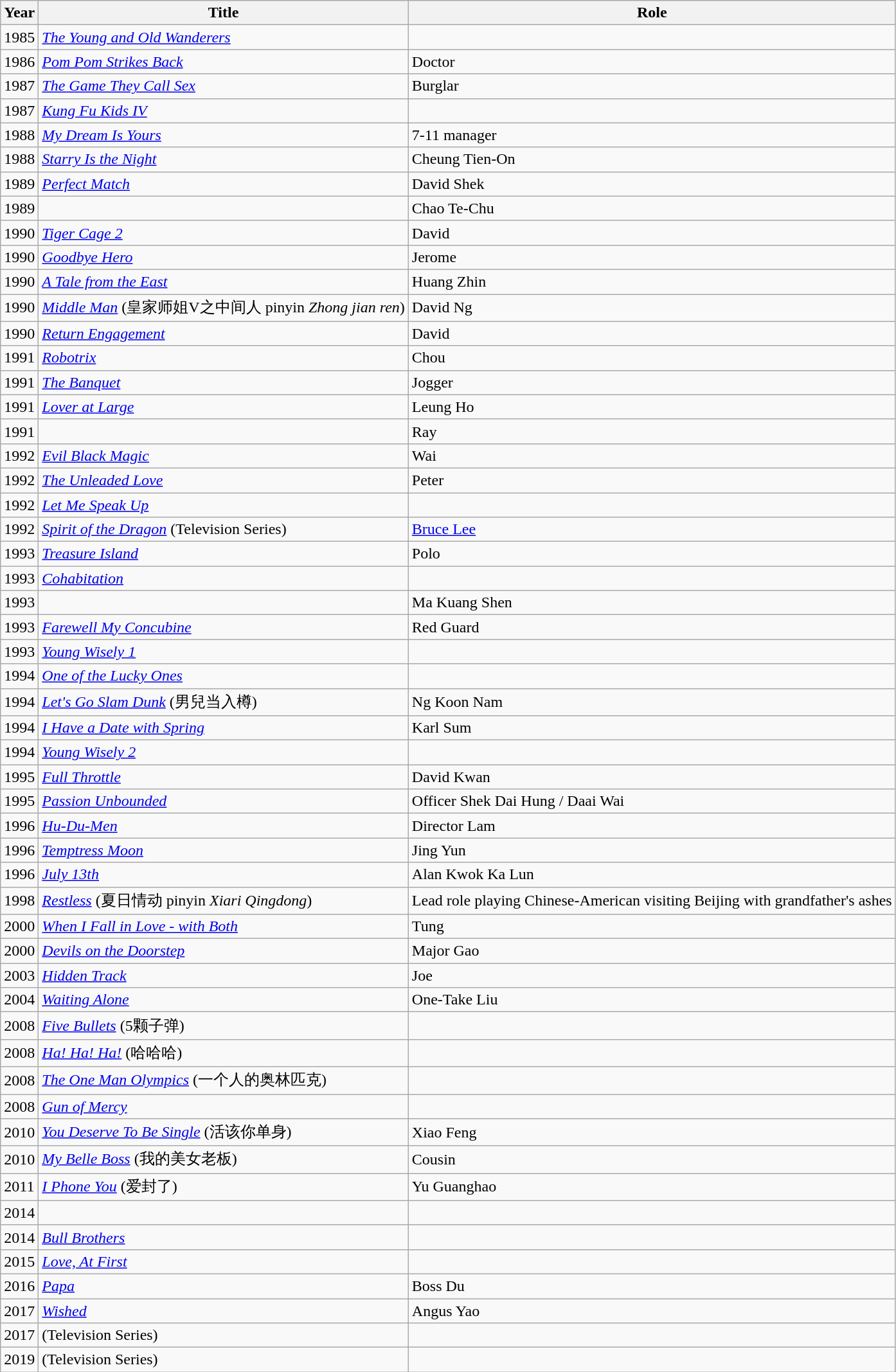<table class="wikitable sortable">
<tr>
<th>Year</th>
<th>Title</th>
<th class="unsortable">Role</th>
</tr>
<tr>
<td>1985</td>
<td><em><a href='#'>The Young and Old Wanderers</a></em></td>
<td></td>
</tr>
<tr>
<td>1986</td>
<td><em><a href='#'>Pom Pom Strikes Back</a></em></td>
<td>Doctor</td>
</tr>
<tr>
<td>1987</td>
<td><em><a href='#'>The Game They Call Sex</a></em></td>
<td>Burglar</td>
</tr>
<tr>
<td>1987</td>
<td><em><a href='#'>Kung Fu Kids IV</a></em></td>
<td></td>
</tr>
<tr>
<td>1988</td>
<td><em><a href='#'>My Dream Is Yours</a></em></td>
<td>7-11 manager</td>
</tr>
<tr>
<td>1988</td>
<td><em><a href='#'>Starry Is the Night</a></em></td>
<td>Cheung Tien-On</td>
</tr>
<tr>
<td>1989</td>
<td><em><a href='#'>Perfect Match</a></em></td>
<td>David Shek</td>
</tr>
<tr>
<td>1989</td>
<td><em></em></td>
<td>Chao Te-Chu</td>
</tr>
<tr>
<td>1990</td>
<td><em><a href='#'>Tiger Cage 2</a></em></td>
<td>David</td>
</tr>
<tr>
<td>1990</td>
<td><em><a href='#'>Goodbye Hero</a></em></td>
<td>Jerome</td>
</tr>
<tr>
<td>1990</td>
<td><em><a href='#'>A Tale from the East</a></em></td>
<td>Huang Zhin</td>
</tr>
<tr>
<td>1990</td>
<td><em><a href='#'>Middle Man</a></em> (皇家师姐V之中间人 pinyin <em>Zhong jian ren</em>) </td>
<td>David Ng</td>
</tr>
<tr>
<td>1990</td>
<td><em><a href='#'>Return Engagement</a></em></td>
<td>David</td>
</tr>
<tr>
<td>1991</td>
<td><em><a href='#'>Robotrix</a></em></td>
<td>Chou</td>
</tr>
<tr>
<td>1991</td>
<td><em><a href='#'>The Banquet</a></em></td>
<td>Jogger</td>
</tr>
<tr>
<td>1991</td>
<td><em><a href='#'>Lover at Large</a></em></td>
<td>Leung Ho</td>
</tr>
<tr>
<td>1991</td>
<td><em></em></td>
<td>Ray</td>
</tr>
<tr>
<td>1992</td>
<td><em><a href='#'>Evil Black Magic</a></em></td>
<td>Wai</td>
</tr>
<tr>
<td>1992</td>
<td><em><a href='#'>The Unleaded Love</a></em></td>
<td>Peter</td>
</tr>
<tr>
<td>1992</td>
<td><em><a href='#'>Let Me Speak Up</a></em></td>
<td></td>
</tr>
<tr>
<td>1992</td>
<td><em><a href='#'>Spirit of the Dragon</a></em> (Television Series)</td>
<td><a href='#'>Bruce Lee</a></td>
</tr>
<tr>
<td>1993</td>
<td><em><a href='#'>Treasure Island</a></em></td>
<td>Polo</td>
</tr>
<tr>
<td>1993</td>
<td><em><a href='#'>Cohabitation</a></em></td>
<td></td>
</tr>
<tr>
<td>1993</td>
<td><em></em></td>
<td>Ma Kuang Shen</td>
</tr>
<tr>
<td>1993</td>
<td><em><a href='#'>Farewell My Concubine</a></em></td>
<td>Red Guard</td>
</tr>
<tr>
<td>1993</td>
<td><em><a href='#'>Young Wisely 1</a></em></td>
<td></td>
</tr>
<tr>
<td>1994</td>
<td><em><a href='#'>One of the Lucky Ones</a></em></td>
<td></td>
</tr>
<tr>
<td>1994</td>
<td><em><a href='#'>Let's Go Slam Dunk</a></em> (男兒当入樽)</td>
<td>Ng Koon Nam</td>
</tr>
<tr>
<td>1994</td>
<td><em><a href='#'>I Have a Date with Spring</a></em></td>
<td>Karl Sum</td>
</tr>
<tr>
<td>1994</td>
<td><em><a href='#'>Young Wisely 2</a></em></td>
<td></td>
</tr>
<tr>
<td>1995</td>
<td><em><a href='#'>Full Throttle</a></em></td>
<td>David Kwan</td>
</tr>
<tr>
<td>1995</td>
<td><em><a href='#'>Passion Unbounded</a></em></td>
<td>Officer Shek Dai Hung / Daai Wai</td>
</tr>
<tr>
<td>1996</td>
<td><em><a href='#'>Hu-Du-Men</a></em></td>
<td>Director Lam</td>
</tr>
<tr>
<td>1996</td>
<td><em><a href='#'>Temptress Moon</a></em></td>
<td>Jing Yun</td>
</tr>
<tr>
<td>1996</td>
<td><em><a href='#'>July 13th</a></em></td>
<td>Alan Kwok Ka Lun</td>
</tr>
<tr>
<td>1998</td>
<td><em><a href='#'>Restless</a></em> (夏日情动 pinyin <em>Xiari Qingdong</em>)</td>
<td>Lead role playing Chinese-American visiting Beijing with grandfather's ashes</td>
</tr>
<tr>
<td>2000</td>
<td><em><a href='#'>When I Fall in Love - with Both</a></em></td>
<td>Tung</td>
</tr>
<tr>
<td>2000</td>
<td><em><a href='#'>Devils on the Doorstep</a></em></td>
<td>Major Gao</td>
</tr>
<tr>
<td>2003</td>
<td><em><a href='#'>Hidden Track</a></em></td>
<td>Joe</td>
</tr>
<tr>
<td>2004</td>
<td><em><a href='#'>Waiting Alone</a></em></td>
<td>One-Take Liu</td>
</tr>
<tr>
<td>2008</td>
<td><em><a href='#'>Five Bullets</a></em> (5颗子弹)</td>
<td></td>
</tr>
<tr>
<td>2008</td>
<td><em><a href='#'>Ha! Ha! Ha!</a></em> (哈哈哈)</td>
<td></td>
</tr>
<tr>
<td>2008</td>
<td><em><a href='#'>The One Man Olympics</a></em> (一个人的奥林匹克)</td>
<td></td>
</tr>
<tr>
<td>2008</td>
<td><em><a href='#'>Gun of Mercy</a></em></td>
<td></td>
</tr>
<tr>
<td>2010</td>
<td><em><a href='#'>You Deserve To Be Single</a></em> (活该你单身)</td>
<td>Xiao Feng</td>
</tr>
<tr>
<td>2010</td>
<td><em><a href='#'>My Belle Boss</a></em> (我的美女老板)</td>
<td>Cousin</td>
</tr>
<tr>
<td>2011</td>
<td><em><a href='#'>I Phone You</a></em> (爱封了)</td>
<td>Yu Guanghao</td>
</tr>
<tr>
<td>2014</td>
<td><em></em></td>
<td></td>
</tr>
<tr>
<td>2014</td>
<td><em><a href='#'>Bull Brothers</a></em></td>
<td></td>
</tr>
<tr>
<td>2015</td>
<td><em><a href='#'>Love, At First</a></em></td>
<td></td>
</tr>
<tr>
<td>2016</td>
<td><em><a href='#'>Papa</a></em></td>
<td>Boss Du</td>
</tr>
<tr>
<td>2017</td>
<td><em><a href='#'>Wished</a></em></td>
<td>Angus Yao</td>
</tr>
<tr>
<td>2017</td>
<td><em></em> (Television Series)</td>
<td></td>
</tr>
<tr>
<td>2019</td>
<td><em></em> (Television Series)</td>
<td></td>
</tr>
</table>
